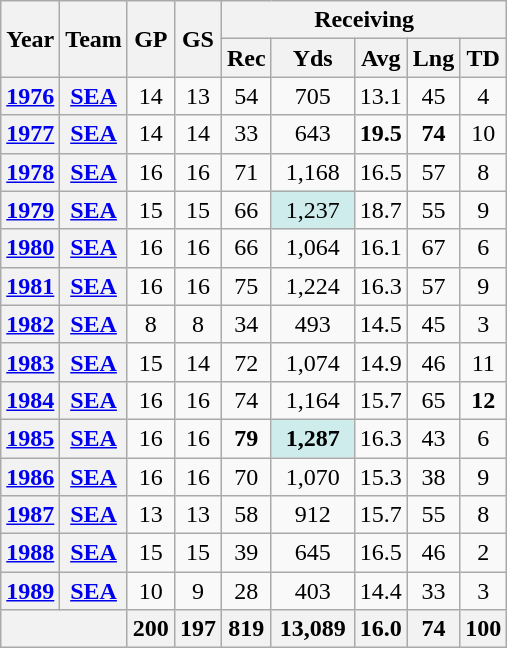<table class="wikitable" style="text-align:center;">
<tr>
<th rowspan="2">Year</th>
<th rowspan="2">Team</th>
<th rowspan="2">GP</th>
<th rowspan="2">GS</th>
<th colspan="5">Receiving</th>
</tr>
<tr>
<th>Rec</th>
<th>Yds</th>
<th>Avg</th>
<th>Lng</th>
<th>TD</th>
</tr>
<tr>
<th><a href='#'>1976</a></th>
<th><a href='#'>SEA</a></th>
<td>14</td>
<td>13</td>
<td>54</td>
<td>705</td>
<td>13.1</td>
<td>45</td>
<td>4</td>
</tr>
<tr>
<th><a href='#'>1977</a></th>
<th><a href='#'>SEA</a></th>
<td>14</td>
<td>14</td>
<td>33</td>
<td>643</td>
<td><strong>19.5</strong></td>
<td><strong>74</strong></td>
<td>10</td>
</tr>
<tr>
<th><a href='#'>1978</a></th>
<th><a href='#'>SEA</a></th>
<td>16</td>
<td>16</td>
<td>71</td>
<td>1,168</td>
<td>16.5</td>
<td>57</td>
<td>8</td>
</tr>
<tr>
<th><a href='#'>1979</a></th>
<th><a href='#'>SEA</a></th>
<td>15</td>
<td>15</td>
<td>66</td>
<td style="background:#cfecec; width:3em;">1,237</td>
<td>18.7</td>
<td>55</td>
<td>9</td>
</tr>
<tr>
<th><a href='#'>1980</a></th>
<th><a href='#'>SEA</a></th>
<td>16</td>
<td>16</td>
<td>66</td>
<td>1,064</td>
<td>16.1</td>
<td>67</td>
<td>6</td>
</tr>
<tr>
<th><a href='#'>1981</a></th>
<th><a href='#'>SEA</a></th>
<td>16</td>
<td>16</td>
<td>75</td>
<td>1,224</td>
<td>16.3</td>
<td>57</td>
<td>9</td>
</tr>
<tr>
<th><a href='#'>1982</a></th>
<th><a href='#'>SEA</a></th>
<td>8</td>
<td>8</td>
<td>34</td>
<td>493</td>
<td>14.5</td>
<td>45</td>
<td>3</td>
</tr>
<tr>
<th><a href='#'>1983</a></th>
<th><a href='#'>SEA</a></th>
<td>15</td>
<td>14</td>
<td>72</td>
<td>1,074</td>
<td>14.9</td>
<td>46</td>
<td>11</td>
</tr>
<tr>
<th><a href='#'>1984</a></th>
<th><a href='#'>SEA</a></th>
<td>16</td>
<td>16</td>
<td>74</td>
<td>1,164</td>
<td>15.7</td>
<td>65</td>
<td><strong>12</strong></td>
</tr>
<tr>
<th><a href='#'>1985</a></th>
<th><a href='#'>SEA</a></th>
<td>16</td>
<td>16</td>
<td><strong>79</strong></td>
<td style="background:#cfecec; width:3em;"><strong>1,287</strong></td>
<td>16.3</td>
<td>43</td>
<td>6</td>
</tr>
<tr>
<th><a href='#'>1986</a></th>
<th><a href='#'>SEA</a></th>
<td>16</td>
<td>16</td>
<td>70</td>
<td>1,070</td>
<td>15.3</td>
<td>38</td>
<td>9</td>
</tr>
<tr>
<th><a href='#'>1987</a></th>
<th><a href='#'>SEA</a></th>
<td>13</td>
<td>13</td>
<td>58</td>
<td>912</td>
<td>15.7</td>
<td>55</td>
<td>8</td>
</tr>
<tr>
<th><a href='#'>1988</a></th>
<th><a href='#'>SEA</a></th>
<td>15</td>
<td>15</td>
<td>39</td>
<td>645</td>
<td>16.5</td>
<td>46</td>
<td>2</td>
</tr>
<tr>
<th><a href='#'>1989</a></th>
<th><a href='#'>SEA</a></th>
<td>10</td>
<td>9</td>
<td>28</td>
<td>403</td>
<td>14.4</td>
<td>33</td>
<td>3</td>
</tr>
<tr>
<th colspan="2"></th>
<th>200</th>
<th>197</th>
<th>819</th>
<th>13,089</th>
<th>16.0</th>
<th>74</th>
<th>100</th>
</tr>
</table>
